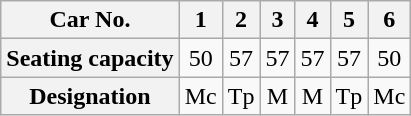<table class="wikitable outercollapse" border="1" cellpadding="4" cellspacing="1" bgcolor="#ffffff" style="text-align: center; border: 1px #aaaaaa solid; border-collapse: collapse;">
<tr>
<th>Car No.</th>
<th>1</th>
<th>2</th>
<th>3</th>
<th>4</th>
<th>5</th>
<th>6</th>
</tr>
<tr>
<th>Seating capacity</th>
<td>50</td>
<td>57</td>
<td>57</td>
<td>57</td>
<td>57</td>
<td>50</td>
</tr>
<tr>
<th>Designation</th>
<td>Mc</td>
<td>Tp</td>
<td>M</td>
<td>M</td>
<td>Tp</td>
<td>Mc</td>
</tr>
</table>
